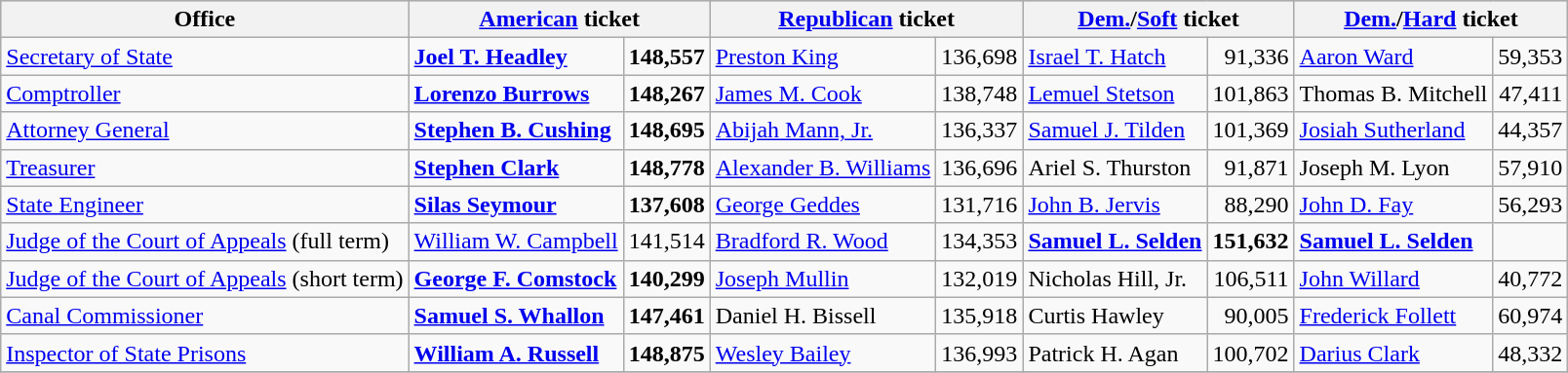<table class=wikitable>
<tr bgcolor=lightgrey>
<th>Office</th>
<th colspan="2" ><a href='#'>American</a> ticket</th>
<th colspan="2" ><a href='#'>Republican</a> ticket</th>
<th colspan="2" ><a href='#'>Dem.</a>/<a href='#'>Soft</a> ticket</th>
<th colspan="2" ><a href='#'>Dem.</a>/<a href='#'>Hard</a> ticket</th>
</tr>
<tr>
<td><a href='#'>Secretary of State</a></td>
<td><strong><a href='#'>Joel T. Headley</a></strong></td>
<td align="right"><strong>148,557</strong></td>
<td><a href='#'>Preston King</a></td>
<td align="right">136,698</td>
<td><a href='#'>Israel T. Hatch</a></td>
<td align="right">91,336</td>
<td><a href='#'>Aaron Ward</a></td>
<td align="right">59,353</td>
</tr>
<tr>
<td><a href='#'>Comptroller</a></td>
<td><strong><a href='#'>Lorenzo Burrows</a></strong></td>
<td align="right"><strong>148,267</strong></td>
<td><a href='#'>James M. Cook</a></td>
<td align="right">138,748</td>
<td><a href='#'>Lemuel Stetson</a></td>
<td align="right">101,863</td>
<td>Thomas B. Mitchell</td>
<td align="right">47,411</td>
</tr>
<tr>
<td><a href='#'>Attorney General</a></td>
<td><strong><a href='#'>Stephen B. Cushing</a></strong></td>
<td align="right"><strong>148,695</strong></td>
<td><a href='#'>Abijah Mann, Jr.</a></td>
<td align="right">136,337</td>
<td><a href='#'>Samuel J. Tilden</a></td>
<td align="right">101,369</td>
<td><a href='#'>Josiah Sutherland</a></td>
<td align="right">44,357</td>
</tr>
<tr>
<td><a href='#'>Treasurer</a></td>
<td><strong><a href='#'>Stephen Clark</a></strong></td>
<td align="right"><strong>148,778</strong></td>
<td><a href='#'>Alexander B. Williams</a></td>
<td align="right">136,696</td>
<td>Ariel S. Thurston</td>
<td align="right">91,871</td>
<td>Joseph M. Lyon</td>
<td align="right">57,910</td>
</tr>
<tr>
<td><a href='#'>State Engineer</a></td>
<td><strong><a href='#'>Silas Seymour</a></strong></td>
<td align="right"><strong>137,608</strong></td>
<td><a href='#'>George Geddes</a></td>
<td align="right">131,716</td>
<td><a href='#'>John B. Jervis</a></td>
<td align="right">88,290</td>
<td><a href='#'>John D. Fay</a></td>
<td align="right">56,293</td>
</tr>
<tr>
<td><a href='#'>Judge of the Court of Appeals</a> (full term)</td>
<td><a href='#'>William W. Campbell</a></td>
<td align="right">141,514</td>
<td><a href='#'>Bradford R. Wood</a></td>
<td align="right">134,353</td>
<td><strong><a href='#'>Samuel L. Selden</a></strong></td>
<td align="right"><strong>151,632</strong></td>
<td><strong><a href='#'>Samuel L. Selden</a></strong></td>
<td></td>
</tr>
<tr>
<td><a href='#'>Judge of the Court of Appeals</a> (short term)</td>
<td><strong><a href='#'>George F. Comstock</a></strong></td>
<td align="right"><strong>140,299</strong></td>
<td><a href='#'>Joseph Mullin</a></td>
<td align="right">132,019</td>
<td>Nicholas Hill, Jr.</td>
<td align="right">106,511</td>
<td><a href='#'>John Willard</a></td>
<td align="right">40,772</td>
</tr>
<tr>
<td><a href='#'>Canal Commissioner</a></td>
<td><strong><a href='#'>Samuel S. Whallon</a></strong></td>
<td align="right"><strong>147,461</strong></td>
<td>Daniel H. Bissell</td>
<td align="right">135,918</td>
<td>Curtis Hawley</td>
<td align="right">90,005</td>
<td><a href='#'>Frederick Follett</a></td>
<td align="right">60,974</td>
</tr>
<tr>
<td><a href='#'>Inspector of State Prisons</a></td>
<td><strong><a href='#'>William A. Russell</a></strong></td>
<td align="right"><strong>148,875</strong></td>
<td><a href='#'>Wesley Bailey</a></td>
<td align="right">136,993</td>
<td>Patrick H. Agan</td>
<td align="right">100,702</td>
<td><a href='#'>Darius Clark</a></td>
<td align="right">48,332</td>
</tr>
<tr>
</tr>
</table>
